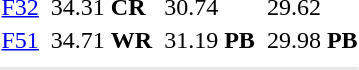<table>
<tr>
<td><a href='#'>F32</a></td>
<td></td>
<td>34.31 <strong>CR</strong></td>
<td></td>
<td>30.74</td>
<td></td>
<td>29.62</td>
</tr>
<tr>
<td><a href='#'>F51</a></td>
<td></td>
<td>34.71 <strong>WR</strong></td>
<td></td>
<td>31.19 <strong>PB</strong></td>
<td></td>
<td>29.98 <strong>PB</strong></td>
</tr>
<tr>
<td colspan=7></td>
</tr>
<tr>
</tr>
<tr bgcolor= e8e8e8>
<td colspan=7></td>
</tr>
</table>
